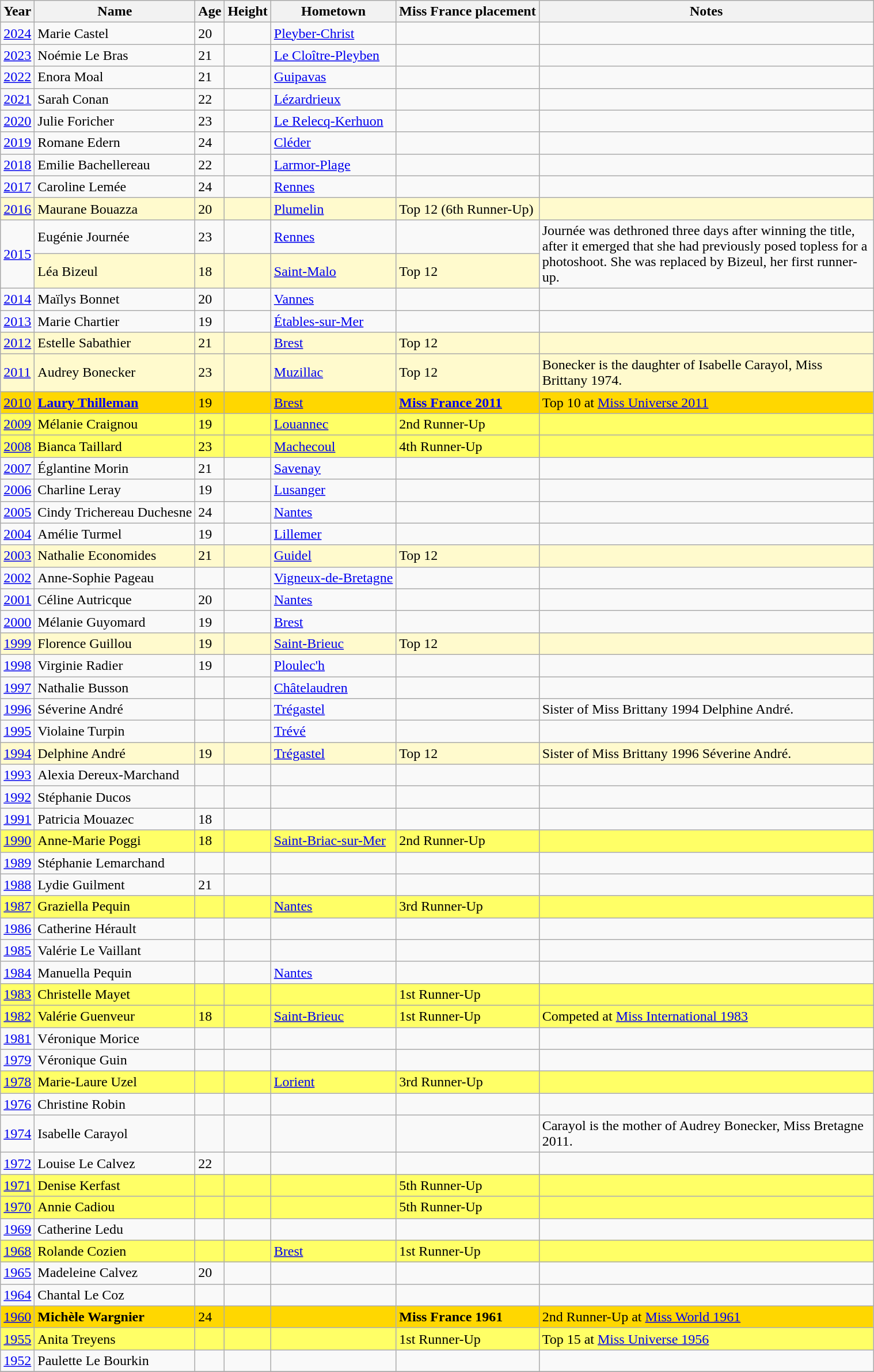<table class="wikitable sortable">
<tr>
<th>Year</th>
<th>Name</th>
<th>Age</th>
<th>Height</th>
<th>Hometown</th>
<th>Miss France placement</th>
<th width=380>Notes</th>
</tr>
<tr>
<td><a href='#'>2024</a></td>
<td>Marie Castel</td>
<td>20</td>
<td></td>
<td><a href='#'>Pleyber-Christ</a></td>
<td></td>
<td></td>
</tr>
<tr>
<td><a href='#'>2023</a></td>
<td>Noémie Le Bras</td>
<td>21</td>
<td></td>
<td><a href='#'>Le Cloître-Pleyben</a></td>
<td></td>
<td></td>
</tr>
<tr>
<td><a href='#'>2022</a></td>
<td>Enora Moal</td>
<td>21</td>
<td></td>
<td><a href='#'>Guipavas</a></td>
<td></td>
<td></td>
</tr>
<tr>
<td><a href='#'>2021</a></td>
<td>Sarah Conan</td>
<td>22</td>
<td></td>
<td><a href='#'>Lézardrieux</a></td>
<td></td>
<td></td>
</tr>
<tr>
<td><a href='#'>2020</a></td>
<td>Julie Foricher</td>
<td>23</td>
<td></td>
<td><a href='#'>Le Relecq-Kerhuon</a></td>
<td></td>
<td></td>
</tr>
<tr>
<td><a href='#'>2019</a></td>
<td>Romane Edern</td>
<td>24</td>
<td></td>
<td><a href='#'>Cléder</a></td>
<td></td>
<td></td>
</tr>
<tr>
<td><a href='#'>2018</a></td>
<td>Emilie Bachellereau</td>
<td>22</td>
<td></td>
<td><a href='#'>Larmor-Plage</a></td>
<td></td>
<td></td>
</tr>
<tr>
<td><a href='#'>2017</a></td>
<td>Caroline Lemée</td>
<td>24</td>
<td></td>
<td><a href='#'>Rennes</a></td>
<td></td>
<td></td>
</tr>
<tr bgcolor=#FFFACD>
<td><a href='#'>2016</a></td>
<td>Maurane Bouazza</td>
<td>20</td>
<td></td>
<td><a href='#'>Plumelin</a></td>
<td>Top 12 (6th Runner-Up)</td>
<td></td>
</tr>
<tr>
<td rowspan=2><a href='#'>2015</a></td>
<td>Eugénie Journée</td>
<td>23</td>
<td></td>
<td><a href='#'>Rennes</a></td>
<td></td>
<td rowspan=2>Journée was dethroned three days after winning the title, after it emerged that she had previously posed topless for a photoshoot. She was replaced by Bizeul, her first runner-up.</td>
</tr>
<tr>
<td bgcolor=#FFFACD>Léa Bizeul</td>
<td bgcolor=#FFFACD>18</td>
<td bgcolor=#FFFACD></td>
<td bgcolor=#FFFACD><a href='#'>Saint-Malo</a></td>
<td bgcolor=#FFFACD>Top 12</td>
</tr>
<tr>
<td><a href='#'>2014</a></td>
<td>Maïlys Bonnet</td>
<td>20</td>
<td></td>
<td><a href='#'>Vannes</a></td>
<td></td>
<td></td>
</tr>
<tr>
<td><a href='#'>2013</a></td>
<td>Marie Chartier</td>
<td>19</td>
<td></td>
<td><a href='#'>Étables-sur-Mer</a></td>
<td></td>
<td></td>
</tr>
<tr bgcolor=#FFFACD>
<td><a href='#'>2012</a></td>
<td>Estelle Sabathier</td>
<td>21</td>
<td></td>
<td><a href='#'>Brest</a></td>
<td>Top 12</td>
<td></td>
</tr>
<tr bgcolor=#FFFACD>
<td><a href='#'>2011</a></td>
<td>Audrey Bonecker</td>
<td>23</td>
<td></td>
<td><a href='#'>Muzillac</a></td>
<td>Top 12</td>
<td>Bonecker is the daughter of Isabelle Carayol, Miss Brittany 1974.</td>
</tr>
<tr bgcolor=gold>
<td><a href='#'>2010</a></td>
<td><strong><a href='#'>Laury Thilleman</a></strong></td>
<td>19</td>
<td></td>
<td><a href='#'>Brest</a></td>
<td><strong><a href='#'>Miss France 2011</a></strong></td>
<td>Top 10 at <a href='#'>Miss Universe 2011</a></td>
</tr>
<tr bgcolor=#FFFF66>
<td><a href='#'>2009</a></td>
<td>Mélanie Craignou</td>
<td>19</td>
<td></td>
<td><a href='#'>Louannec</a></td>
<td>2nd Runner-Up</td>
<td></td>
</tr>
<tr bgcolor=#FFFF66>
<td><a href='#'>2008</a></td>
<td>Bianca Taillard</td>
<td>23</td>
<td></td>
<td><a href='#'>Machecoul</a></td>
<td>4th Runner-Up</td>
<td></td>
</tr>
<tr>
<td><a href='#'>2007</a></td>
<td>Églantine Morin</td>
<td>21</td>
<td></td>
<td><a href='#'>Savenay</a></td>
<td></td>
<td></td>
</tr>
<tr>
<td><a href='#'>2006</a></td>
<td>Charline Leray</td>
<td>19</td>
<td></td>
<td><a href='#'>Lusanger</a></td>
<td></td>
<td></td>
</tr>
<tr>
<td><a href='#'>2005</a></td>
<td>Cindy Trichereau Duchesne</td>
<td>24</td>
<td></td>
<td><a href='#'>Nantes</a></td>
<td></td>
<td></td>
</tr>
<tr>
<td><a href='#'>2004</a></td>
<td>Amélie Turmel</td>
<td>19</td>
<td></td>
<td><a href='#'>Lillemer</a></td>
<td></td>
<td></td>
</tr>
<tr bgcolor=#FFFACD>
<td><a href='#'>2003</a></td>
<td>Nathalie Economides</td>
<td>21</td>
<td></td>
<td><a href='#'>Guidel</a></td>
<td>Top 12</td>
<td></td>
</tr>
<tr>
<td><a href='#'>2002</a></td>
<td>Anne-Sophie Pageau</td>
<td></td>
<td></td>
<td><a href='#'>Vigneux-de-Bretagne</a></td>
<td></td>
<td></td>
</tr>
<tr>
<td><a href='#'>2001</a></td>
<td>Céline Autricque</td>
<td>20</td>
<td></td>
<td><a href='#'>Nantes</a></td>
<td></td>
<td></td>
</tr>
<tr>
<td><a href='#'>2000</a></td>
<td>Mélanie Guyomard</td>
<td>19</td>
<td></td>
<td><a href='#'>Brest</a></td>
<td></td>
<td></td>
</tr>
<tr bgcolor=#FFFACD>
<td><a href='#'>1999</a></td>
<td>Florence Guillou</td>
<td>19</td>
<td></td>
<td><a href='#'>Saint-Brieuc</a></td>
<td>Top 12</td>
<td></td>
</tr>
<tr>
<td><a href='#'>1998</a></td>
<td>Virginie Radier</td>
<td>19</td>
<td></td>
<td><a href='#'>Ploulec'h</a></td>
<td></td>
<td></td>
</tr>
<tr>
<td><a href='#'>1997</a></td>
<td>Nathalie Busson</td>
<td></td>
<td></td>
<td><a href='#'>Châtelaudren</a></td>
<td></td>
<td></td>
</tr>
<tr>
<td><a href='#'>1996</a></td>
<td>Séverine André</td>
<td></td>
<td></td>
<td><a href='#'>Trégastel</a></td>
<td></td>
<td>Sister of Miss Brittany 1994 Delphine André.</td>
</tr>
<tr>
<td><a href='#'>1995</a></td>
<td>Violaine Turpin</td>
<td></td>
<td></td>
<td><a href='#'>Trévé</a></td>
<td></td>
<td></td>
</tr>
<tr bgcolor=#FFFACD>
<td><a href='#'>1994</a></td>
<td>Delphine André</td>
<td>19</td>
<td></td>
<td><a href='#'>Trégastel</a></td>
<td>Top 12</td>
<td>Sister of Miss Brittany 1996 Séverine André.</td>
</tr>
<tr>
<td><a href='#'>1993</a></td>
<td>Alexia Dereux-Marchand</td>
<td></td>
<td></td>
<td></td>
<td></td>
<td></td>
</tr>
<tr>
<td><a href='#'>1992</a></td>
<td>Stéphanie Ducos</td>
<td></td>
<td></td>
<td></td>
<td></td>
<td></td>
</tr>
<tr>
<td><a href='#'>1991</a></td>
<td>Patricia Mouazec</td>
<td>18</td>
<td></td>
<td></td>
<td></td>
<td></td>
</tr>
<tr bgcolor=#FFFF66>
<td><a href='#'>1990</a></td>
<td>Anne-Marie Poggi</td>
<td>18</td>
<td></td>
<td><a href='#'>Saint-Briac-sur-Mer</a></td>
<td>2nd Runner-Up</td>
<td></td>
</tr>
<tr>
<td><a href='#'>1989</a></td>
<td>Stéphanie Lemarchand</td>
<td></td>
<td></td>
<td></td>
<td></td>
<td></td>
</tr>
<tr>
<td><a href='#'>1988</a></td>
<td>Lydie Guilment</td>
<td>21</td>
<td></td>
<td></td>
<td></td>
<td></td>
</tr>
<tr bgcolor=#FFFF66>
<td><a href='#'>1987</a></td>
<td>Graziella Pequin</td>
<td></td>
<td></td>
<td><a href='#'>Nantes</a></td>
<td>3rd Runner-Up</td>
<td></td>
</tr>
<tr>
<td><a href='#'>1986</a></td>
<td>Catherine Hérault</td>
<td></td>
<td></td>
<td></td>
<td></td>
<td></td>
</tr>
<tr>
<td><a href='#'>1985</a></td>
<td>Valérie Le Vaillant</td>
<td></td>
<td></td>
<td></td>
<td></td>
<td></td>
</tr>
<tr>
<td><a href='#'>1984</a></td>
<td>Manuella Pequin</td>
<td></td>
<td></td>
<td><a href='#'>Nantes</a></td>
<td></td>
<td></td>
</tr>
<tr bgcolor=#FFFF66>
<td><a href='#'>1983</a></td>
<td>Christelle Mayet</td>
<td></td>
<td></td>
<td></td>
<td>1st Runner-Up</td>
<td></td>
</tr>
<tr bgcolor=#FFFF66>
<td><a href='#'>1982</a></td>
<td>Valérie Guenveur</td>
<td>18</td>
<td></td>
<td><a href='#'>Saint-Brieuc</a></td>
<td>1st Runner-Up</td>
<td>Competed at <a href='#'>Miss International 1983</a></td>
</tr>
<tr>
<td><a href='#'>1981</a></td>
<td>Véronique Morice</td>
<td></td>
<td></td>
<td></td>
<td></td>
<td></td>
</tr>
<tr>
<td><a href='#'>1979</a></td>
<td>Véronique Guin</td>
<td></td>
<td></td>
<td></td>
<td></td>
<td></td>
</tr>
<tr bgcolor=#FFFF66>
<td><a href='#'>1978</a></td>
<td>Marie-Laure Uzel</td>
<td></td>
<td></td>
<td><a href='#'>Lorient</a></td>
<td>3rd Runner-Up</td>
<td></td>
</tr>
<tr>
<td><a href='#'>1976</a></td>
<td>Christine Robin</td>
<td></td>
<td></td>
<td></td>
<td></td>
<td></td>
</tr>
<tr>
<td><a href='#'>1974</a></td>
<td>Isabelle Carayol</td>
<td></td>
<td></td>
<td></td>
<td></td>
<td>Carayol is the mother of Audrey Bonecker, Miss Bretagne 2011.</td>
</tr>
<tr>
<td><a href='#'>1972</a></td>
<td>Louise Le Calvez</td>
<td>22</td>
<td></td>
<td></td>
<td></td>
<td></td>
</tr>
<tr bgcolor=#FFFF66>
<td><a href='#'>1971</a></td>
<td>Denise Kerfast</td>
<td></td>
<td></td>
<td></td>
<td>5th Runner-Up</td>
<td></td>
</tr>
<tr bgcolor=#FFFF66>
<td><a href='#'>1970</a></td>
<td>Annie Cadiou</td>
<td></td>
<td></td>
<td></td>
<td>5th Runner-Up</td>
<td></td>
</tr>
<tr>
<td><a href='#'>1969</a></td>
<td>Catherine Ledu</td>
<td></td>
<td></td>
<td></td>
<td></td>
<td></td>
</tr>
<tr bgcolor=#FFFF66>
<td><a href='#'>1968</a></td>
<td>Rolande Cozien</td>
<td></td>
<td></td>
<td><a href='#'>Brest</a></td>
<td>1st Runner-Up</td>
<td></td>
</tr>
<tr>
<td><a href='#'>1965</a></td>
<td>Madeleine Calvez</td>
<td>20</td>
<td></td>
<td></td>
<td></td>
<td></td>
</tr>
<tr>
<td><a href='#'>1964</a></td>
<td>Chantal Le Coz</td>
<td></td>
<td></td>
<td></td>
<td></td>
<td></td>
</tr>
<tr bgcolor=gold>
<td><a href='#'>1960</a></td>
<td><strong>Michèle Wargnier</strong></td>
<td>24</td>
<td></td>
<td></td>
<td><strong>Miss France 1961</strong></td>
<td>2nd Runner-Up at <a href='#'>Miss World 1961</a></td>
</tr>
<tr bgcolor=#FFFF66>
<td><a href='#'>1955</a></td>
<td>Anita Treyens</td>
<td></td>
<td></td>
<td></td>
<td>1st Runner-Up</td>
<td>Top 15 at <a href='#'>Miss Universe 1956</a></td>
</tr>
<tr>
<td><a href='#'>1952</a></td>
<td>Paulette Le Bourkin</td>
<td></td>
<td></td>
<td></td>
<td></td>
<td></td>
</tr>
<tr>
</tr>
</table>
